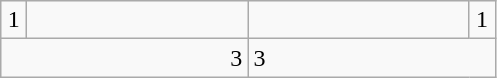<table class="wikitable">
<tr>
<td align="center" width="10">1</td>
<td align="center" width="140"></td>
<td align="center" width="140"></td>
<td align="center" width="10">1</td>
</tr>
<tr>
<td colspan="2" align="right">3</td>
<td colspan="2">3</td>
</tr>
</table>
